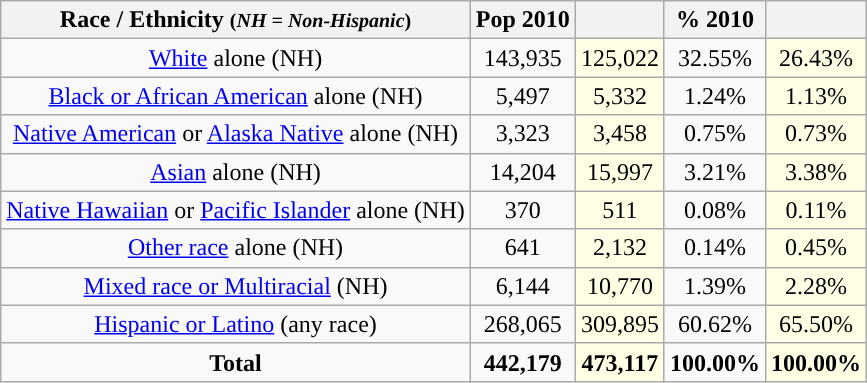<table class="wikitable" style="text-align:center;">
<tr>
<th>Race / Ethnicity <small>(<em>NH = Non-Hispanic</em>)</small></th>
<th>Pop 2010</th>
<th></th>
<th>% 2010</th>
<th></th>
</tr>
<tr>
<td><a href='#'>White</a> alone (NH)</td>
<td>143,935</td>
<td style='background: #ffffe6;'>125,022</td>
<td>32.55%</td>
<td style='background: #ffffe6;'>26.43%</td>
</tr>
<tr>
<td><a href='#'>Black or African American</a> alone (NH)</td>
<td>5,497</td>
<td style='background: #ffffe6;'>5,332</td>
<td>1.24%</td>
<td style='background: #ffffe6;'>1.13%</td>
</tr>
<tr>
<td><a href='#'>Native American</a> or <a href='#'>Alaska Native</a> alone (NH)</td>
<td>3,323</td>
<td style='background: #ffffe6;'>3,458</td>
<td>0.75%</td>
<td style='background: #ffffe6;'>0.73%</td>
</tr>
<tr>
<td><a href='#'>Asian</a> alone (NH)</td>
<td>14,204</td>
<td style='background: #ffffe6;'>15,997</td>
<td>3.21%</td>
<td style='background: #ffffe6;'>3.38%</td>
</tr>
<tr>
<td><a href='#'>Native Hawaiian</a> or <a href='#'>Pacific Islander</a> alone (NH)</td>
<td>370</td>
<td style='background: #ffffe6;'>511</td>
<td>0.08%</td>
<td style='background: #ffffe6;'>0.11%</td>
</tr>
<tr>
<td><a href='#'>Other race</a> alone (NH)</td>
<td>641</td>
<td style='background: #ffffe6;'>2,132</td>
<td>0.14%</td>
<td style='background: #ffffe6;'>0.45%</td>
</tr>
<tr>
<td><a href='#'>Mixed race or Multiracial</a> (NH)</td>
<td>6,144</td>
<td style='background: #ffffe6;'>10,770</td>
<td>1.39%</td>
<td style='background: #ffffe6;'>2.28%</td>
</tr>
<tr>
<td><a href='#'>Hispanic or Latino</a> (any race)</td>
<td>268,065</td>
<td style='background: #ffffe6;'>309,895</td>
<td>60.62%</td>
<td style='background: #ffffe6;'>65.50%</td>
</tr>
<tr>
<td><strong>Total</strong></td>
<td><strong>442,179</strong></td>
<td style='background: #ffffe6;'><strong>473,117</strong></td>
<td><strong>100.00%</strong></td>
<td style='background: #ffffe6;'><strong>100.00%</strong></td>
</tr>
</table>
